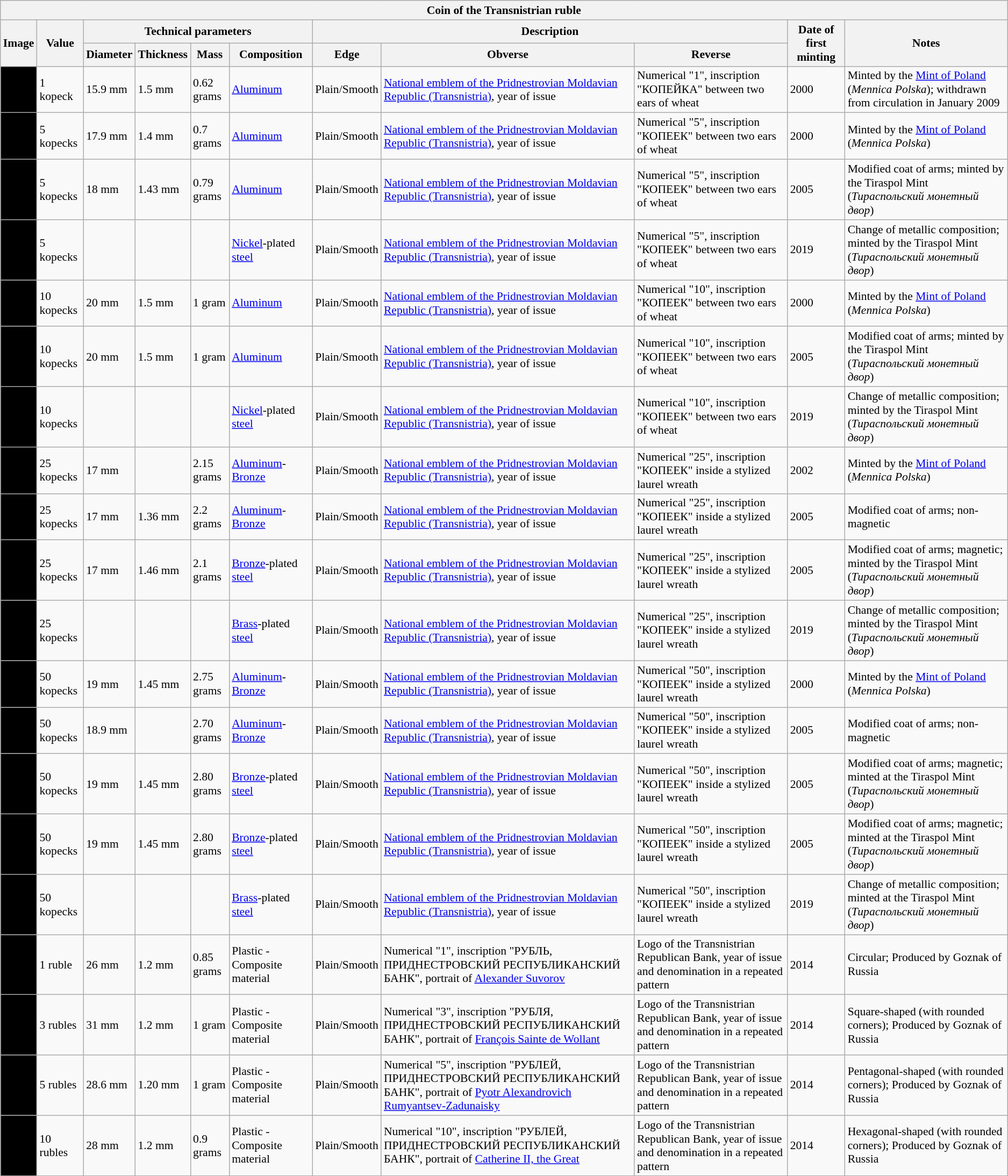<table class="wikitable" style="font-size: 90%">
<tr>
<th colspan="11">Coin of the Transnistrian ruble</th>
</tr>
<tr>
<th rowspan="2">Image</th>
<th rowspan="2">Value</th>
<th colspan="4">Technical parameters</th>
<th colspan="3">Description</th>
<th rowspan="2">Date of first minting</th>
<th rowspan="2">Notes</th>
</tr>
<tr>
<th>Diameter</th>
<th>Thickness</th>
<th>Mass</th>
<th>Composition</th>
<th>Edge</th>
<th>Obverse</th>
<th>Reverse</th>
</tr>
<tr>
<td style="text-align:center; background:#000;"></td>
<td>1 kopeck</td>
<td>15.9 mm</td>
<td>1.5 mm</td>
<td>0.62 grams</td>
<td><a href='#'>Aluminum</a></td>
<td>Plain/Smooth</td>
<td><a href='#'>National emblem of the Pridnestrovian Moldavian Republic (Transnistria)</a>, year of issue</td>
<td>Numerical "1", inscription "КОПЕЙКА" between two ears of wheat</td>
<td>2000</td>
<td>Minted by the <a href='#'>Mint of Poland</a> (<em>Mennica Polska</em>); withdrawn from circulation in January 2009</td>
</tr>
<tr>
<td style="text-align:center; background:#000;"></td>
<td>5 kopecks</td>
<td>17.9 mm</td>
<td>1.4 mm</td>
<td>0.7 grams</td>
<td><a href='#'>Aluminum</a></td>
<td>Plain/Smooth</td>
<td><a href='#'>National emblem of the Pridnestrovian Moldavian Republic (Transnistria)</a>, year of issue</td>
<td>Numerical "5", inscription "КОПЕЕК" between two ears of wheat</td>
<td>2000</td>
<td>Minted by the <a href='#'>Mint of Poland</a> (<em>Mennica Polska</em>)</td>
</tr>
<tr>
<td style="text-align:center; background:#000;"></td>
<td>5 kopecks</td>
<td>18 mm</td>
<td>1.43 mm</td>
<td>0.79 grams</td>
<td><a href='#'>Aluminum</a></td>
<td>Plain/Smooth</td>
<td><a href='#'>National emblem of the Pridnestrovian Moldavian Republic (Transnistria)</a>, year of issue</td>
<td>Numerical "5", inscription "КОПЕЕК" between two ears of wheat</td>
<td>2005</td>
<td>Modified coat of arms; minted by the Tiraspol Mint (<em>Тираспольский монетный двор</em>)</td>
</tr>
<tr>
<td style="text-align:center; background:#000;"></td>
<td>5 kopecks</td>
<td></td>
<td></td>
<td></td>
<td><a href='#'>Nickel</a>-plated <a href='#'>steel</a></td>
<td>Plain/Smooth</td>
<td><a href='#'>National emblem of the Pridnestrovian Moldavian Republic (Transnistria)</a>, year of issue</td>
<td>Numerical "5", inscription "КОПЕЕК" between two ears of wheat</td>
<td>2019</td>
<td>Change of metallic composition; minted by the Tiraspol Mint (<em>Тираспольский монетный двор</em>)</td>
</tr>
<tr>
<td style="text-align:center; background:#000;"></td>
<td>10 kopecks</td>
<td>20 mm</td>
<td>1.5 mm</td>
<td>1 gram</td>
<td><a href='#'>Aluminum</a></td>
<td>Plain/Smooth</td>
<td><a href='#'>National emblem of the Pridnestrovian Moldavian Republic (Transnistria)</a>, year of issue</td>
<td>Numerical "10", inscription "КОПЕЕК" between two ears of wheat</td>
<td>2000</td>
<td>Minted by the <a href='#'>Mint of Poland</a> (<em>Mennica Polska</em>)</td>
</tr>
<tr>
<td style="text-align:center; background:#000;"></td>
<td>10 kopecks</td>
<td>20 mm</td>
<td>1.5 mm</td>
<td>1 gram</td>
<td><a href='#'>Aluminum</a></td>
<td>Plain/Smooth</td>
<td><a href='#'>National emblem of the Pridnestrovian Moldavian Republic (Transnistria)</a>, year of issue</td>
<td>Numerical "10", inscription "КОПЕЕК" between two ears of wheat</td>
<td>2005</td>
<td>Modified coat of arms; minted by the Tiraspol Mint (<em>Тираспольский монетный двор</em>)</td>
</tr>
<tr>
<td style="text-align:center; background:#000;"></td>
<td>10 kopecks</td>
<td></td>
<td></td>
<td></td>
<td><a href='#'>Nickel</a>-plated <a href='#'>steel</a></td>
<td>Plain/Smooth</td>
<td><a href='#'>National emblem of the Pridnestrovian Moldavian Republic (Transnistria)</a>, year of issue</td>
<td>Numerical "10", inscription "КОПЕЕК" between two ears of wheat</td>
<td>2019</td>
<td>Change of metallic composition; minted by the Tiraspol Mint (<em>Тираспольский монетный двор</em>)</td>
</tr>
<tr>
<td style="text-align:center; background:#000;"></td>
<td>25 kopecks</td>
<td>17 mm</td>
<td></td>
<td>2.15 grams</td>
<td><a href='#'>Aluminum</a>-<a href='#'>Bronze</a></td>
<td>Plain/Smooth</td>
<td><a href='#'>National emblem of the Pridnestrovian Moldavian Republic (Transnistria)</a>, year of issue</td>
<td>Numerical "25", inscription "КОПЕЕК" inside a stylized laurel wreath</td>
<td>2002</td>
<td>Minted by the <a href='#'>Mint of Poland</a> (<em>Mennica Polska</em>)</td>
</tr>
<tr>
<td style="text-align:center; background:#000;"></td>
<td>25 kopecks</td>
<td>17 mm</td>
<td>1.36 mm</td>
<td>2.2 grams</td>
<td><a href='#'>Aluminum</a>-<a href='#'>Bronze</a></td>
<td>Plain/Smooth</td>
<td><a href='#'>National emblem of the Pridnestrovian Moldavian Republic (Transnistria)</a>, year of issue</td>
<td>Numerical "25", inscription "КОПЕЕК" inside a stylized laurel wreath</td>
<td>2005</td>
<td>Modified coat of arms; non-magnetic</td>
</tr>
<tr>
<td style="text-align:center; background:#000;"></td>
<td>25 kopecks</td>
<td>17 mm</td>
<td>1.46 mm</td>
<td>2.1 grams</td>
<td><a href='#'>Bronze</a>-plated <a href='#'>steel</a></td>
<td>Plain/Smooth</td>
<td><a href='#'>National emblem of the Pridnestrovian Moldavian Republic (Transnistria)</a>, year of issue</td>
<td>Numerical "25", inscription "КОПЕЕК" inside a stylized laurel wreath</td>
<td>2005</td>
<td>Modified coat of arms; magnetic; minted by the Tiraspol Mint (<em>Тираспольский монетный двор</em>)</td>
</tr>
<tr>
<td style="text-align:center; background:#000;"></td>
<td>25 kopecks</td>
<td></td>
<td></td>
<td></td>
<td><a href='#'>Brass</a>-plated <a href='#'>steel</a></td>
<td>Plain/Smooth</td>
<td><a href='#'>National emblem of the Pridnestrovian Moldavian Republic (Transnistria)</a>, year of issue</td>
<td>Numerical "25", inscription "КОПЕЕК" inside a stylized laurel wreath</td>
<td>2019</td>
<td>Change of metallic composition; minted by the Tiraspol Mint (<em>Тираспольский монетный двор</em>)</td>
</tr>
<tr>
<td style="text-align:center; background:#000;"></td>
<td>50 kopecks</td>
<td>19 mm</td>
<td>1.45 mm</td>
<td>2.75 grams</td>
<td><a href='#'>Aluminum</a>-<a href='#'>Bronze</a></td>
<td>Plain/Smooth</td>
<td><a href='#'>National emblem of the Pridnestrovian Moldavian Republic (Transnistria)</a>, year of issue</td>
<td>Numerical "50", inscription "КОПЕЕК" inside a stylized laurel wreath</td>
<td>2000</td>
<td>Minted by the <a href='#'>Mint of Poland</a> (<em>Mennica Polska</em>)</td>
</tr>
<tr>
<td style="text-align:center; background:#000;"></td>
<td>50 kopecks</td>
<td>18.9 mm</td>
<td></td>
<td>2.70 grams</td>
<td><a href='#'>Aluminum</a>-<a href='#'>Bronze</a></td>
<td>Plain/Smooth</td>
<td><a href='#'>National emblem of the Pridnestrovian Moldavian Republic (Transnistria)</a>, year of issue</td>
<td>Numerical "50", inscription "КОПЕЕК" inside a stylized laurel wreath</td>
<td>2005</td>
<td>Modified coat of arms; non-magnetic</td>
</tr>
<tr>
<td style="text-align:center; background:#000;"></td>
<td>50 kopecks</td>
<td>19 mm</td>
<td>1.45 mm</td>
<td>2.80 grams</td>
<td><a href='#'>Bronze</a>-plated <a href='#'>steel</a></td>
<td>Plain/Smooth</td>
<td><a href='#'>National emblem of the Pridnestrovian Moldavian Republic (Transnistria)</a>, year of issue</td>
<td>Numerical "50", inscription "КОПЕЕК" inside a stylized laurel wreath</td>
<td>2005</td>
<td>Modified coat of arms; magnetic; minted at the Tiraspol Mint (<em>Тираспольский монетный двор</em>)</td>
</tr>
<tr>
<td style="text-align:center; background:#000;"></td>
<td>50 kopecks</td>
<td>19 mm</td>
<td>1.45 mm</td>
<td>2.80 grams</td>
<td><a href='#'>Bronze</a>-plated <a href='#'>steel</a></td>
<td>Plain/Smooth</td>
<td><a href='#'>National emblem of the Pridnestrovian Moldavian Republic (Transnistria)</a>, year of issue</td>
<td>Numerical "50", inscription "КОПЕЕК" inside a stylized laurel wreath</td>
<td>2005</td>
<td>Modified coat of arms; magnetic; minted at the Tiraspol Mint (<em>Тираспольский монетный двор</em>)</td>
</tr>
<tr>
<td style="text-align:center; background:#000;"></td>
<td>50 kopecks</td>
<td></td>
<td></td>
<td></td>
<td><a href='#'>Brass</a>-plated <a href='#'>steel</a></td>
<td>Plain/Smooth</td>
<td><a href='#'>National emblem of the Pridnestrovian Moldavian Republic (Transnistria)</a>, year of issue</td>
<td>Numerical "50", inscription "КОПЕЕК" inside a stylized laurel wreath</td>
<td>2019</td>
<td>Change of metallic composition; minted at the Tiraspol Mint (<em>Тираспольский монетный двор</em>)</td>
</tr>
<tr>
<td style="text-align:center; background:#000;"></td>
<td>1 ruble</td>
<td>26 mm</td>
<td>1.2 mm</td>
<td>0.85 grams</td>
<td>Plastic - Composite material</td>
<td>Plain/Smooth</td>
<td>Numerical "1", inscription "РУБЛЬ, ПРИДНЕСТРОВСКИЙ РЕСПУБЛИКАНСКИЙ БАНК", portrait of <a href='#'>Alexander Suvorov</a></td>
<td>Logo of the Transnistrian Republican Bank, year of issue and denomination in a repeated pattern</td>
<td>2014</td>
<td>Circular; Produced by Goznak of Russia</td>
</tr>
<tr>
<td style="text-align:center; background:#000;"></td>
<td>3 rubles</td>
<td>31 mm</td>
<td>1.2 mm</td>
<td>1 gram</td>
<td>Plastic - Composite material</td>
<td>Plain/Smooth</td>
<td>Numerical "3", inscription "РУБЛЯ, ПРИДНЕСТРОВСКИЙ РЕСПУБЛИКАНСКИЙ БАНК", portrait of <a href='#'>François Sainte de Wollant</a></td>
<td>Logo of the Transnistrian Republican Bank, year of issue and denomination in a repeated pattern</td>
<td>2014</td>
<td>Square-shaped (with rounded corners); Produced by Goznak of Russia</td>
</tr>
<tr>
<td style="text-align:center; background:#000;"></td>
<td>5 rubles</td>
<td>28.6 mm</td>
<td>1.20 mm</td>
<td>1 gram</td>
<td>Plastic - Composite material</td>
<td>Plain/Smooth</td>
<td>Numerical "5", inscription "РУБЛЕЙ, ПРИДНЕСТРОВСКИЙ РЕСПУБЛИКАНСКИЙ БАНК", portrait of <a href='#'>Pyotr Alexandrovich Rumyantsev-Zadunaisky</a></td>
<td>Logo of the Transnistrian Republican Bank, year of issue and denomination in a repeated pattern</td>
<td>2014</td>
<td>Pentagonal-shaped (with rounded corners); Produced by Goznak of Russia</td>
</tr>
<tr>
<td style="text-align:center; background:#000;"></td>
<td>10 rubles</td>
<td>28 mm</td>
<td>1.2 mm</td>
<td>0.9 grams</td>
<td>Plastic - Composite material</td>
<td>Plain/Smooth</td>
<td>Numerical "10", inscription "РУБЛЕЙ, ПРИДНЕСТРОВСКИЙ РЕСПУБЛИКАНСКИЙ БАНК", portrait of <a href='#'>Catherine II, the Great</a></td>
<td>Logo of the Transnistrian Republican Bank, year of issue and denomination in a repeated pattern</td>
<td>2014</td>
<td>Hexagonal-shaped (with rounded corners); Produced by Goznak of Russia</td>
</tr>
</table>
